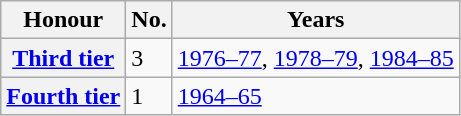<table class="wikitable plainrowheaders">
<tr>
<th scope=col>Honour</th>
<th scope=col>No.</th>
<th scope=col>Years</th>
</tr>
<tr>
<th scope=row><a href='#'>Third tier</a></th>
<td>3</td>
<td><a href='#'>1976–77</a>, <a href='#'>1978–79</a>, <a href='#'>1984–85</a></td>
</tr>
<tr>
<th scope=row><a href='#'>Fourth tier</a></th>
<td>1</td>
<td><a href='#'>1964–65</a></td>
</tr>
</table>
